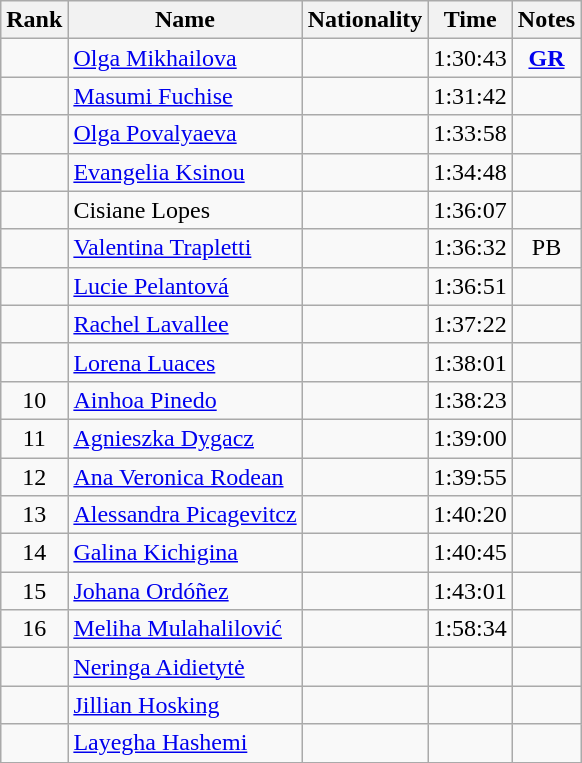<table class="wikitable sortable" style="text-align:center">
<tr>
<th>Rank</th>
<th>Name</th>
<th>Nationality</th>
<th>Time</th>
<th>Notes</th>
</tr>
<tr>
<td></td>
<td align=left><a href='#'>Olga Mikhailova</a></td>
<td align=left></td>
<td>1:30:43</td>
<td><strong><a href='#'>GR</a></strong></td>
</tr>
<tr>
<td></td>
<td align=left><a href='#'>Masumi Fuchise</a></td>
<td align=left></td>
<td>1:31:42</td>
<td></td>
</tr>
<tr>
<td></td>
<td align=left><a href='#'>Olga Povalyaeva</a></td>
<td align=left></td>
<td>1:33:58</td>
<td></td>
</tr>
<tr>
<td></td>
<td align=left><a href='#'>Evangelia Ksinou</a></td>
<td align=left></td>
<td>1:34:48</td>
<td></td>
</tr>
<tr>
<td></td>
<td align=left>Cisiane Lopes</td>
<td align=left></td>
<td>1:36:07</td>
<td></td>
</tr>
<tr>
<td></td>
<td align=left><a href='#'>Valentina Trapletti</a></td>
<td align=left></td>
<td>1:36:32</td>
<td>PB</td>
</tr>
<tr>
<td></td>
<td align=left><a href='#'>Lucie Pelantová</a></td>
<td align=left></td>
<td>1:36:51</td>
<td></td>
</tr>
<tr>
<td></td>
<td align=left><a href='#'>Rachel Lavallee</a></td>
<td align=left></td>
<td>1:37:22</td>
<td></td>
</tr>
<tr>
<td></td>
<td align=left><a href='#'>Lorena Luaces</a></td>
<td align=left></td>
<td>1:38:01</td>
<td></td>
</tr>
<tr>
<td>10</td>
<td align=left><a href='#'>Ainhoa Pinedo</a></td>
<td align=left></td>
<td>1:38:23</td>
<td></td>
</tr>
<tr>
<td>11</td>
<td align=left><a href='#'>Agnieszka Dygacz</a></td>
<td align=left></td>
<td>1:39:00</td>
<td></td>
</tr>
<tr>
<td>12</td>
<td align=left><a href='#'>Ana Veronica Rodean</a></td>
<td align=left></td>
<td>1:39:55</td>
<td></td>
</tr>
<tr>
<td>13</td>
<td align=left><a href='#'>Alessandra Picagevitcz</a></td>
<td align=left></td>
<td>1:40:20</td>
<td></td>
</tr>
<tr>
<td>14</td>
<td align=left><a href='#'>Galina Kichigina</a></td>
<td align=left></td>
<td>1:40:45</td>
<td></td>
</tr>
<tr>
<td>15</td>
<td align=left><a href='#'>Johana Ordóñez</a></td>
<td align=left></td>
<td>1:43:01</td>
<td></td>
</tr>
<tr>
<td>16</td>
<td align=left><a href='#'>Meliha Mulahalilović</a></td>
<td align=left></td>
<td>1:58:34</td>
<td></td>
</tr>
<tr>
<td></td>
<td align=left><a href='#'>Neringa Aidietytė</a></td>
<td align=left></td>
<td></td>
<td></td>
</tr>
<tr>
<td></td>
<td align=left><a href='#'>Jillian Hosking</a></td>
<td align=left></td>
<td></td>
<td></td>
</tr>
<tr>
<td></td>
<td align=left><a href='#'>Layegha Hashemi</a></td>
<td align=left></td>
<td></td>
<td></td>
</tr>
</table>
